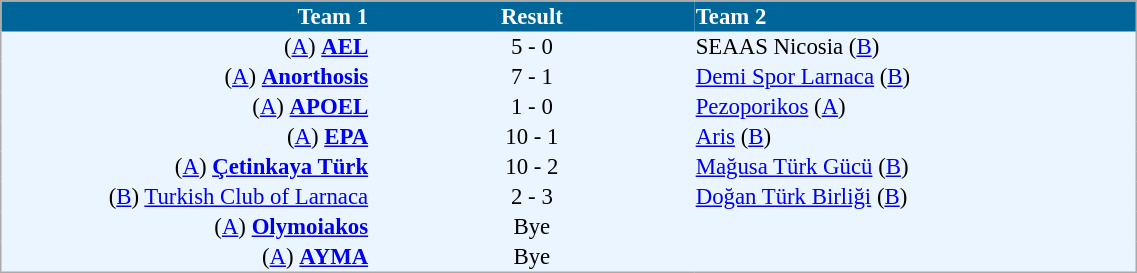<table cellspacing="0" style="background: #EBF5FF; border: 1px #aaa solid; border-collapse: collapse; font-size: 95%;" width=60%>
<tr bgcolor=#006699 style="color:white;">
<th width=25% align="right">Team 1</th>
<th width=22% align="center">Result</th>
<th width=30% align="left">Team 2</th>
</tr>
<tr>
<td align=right>(<a href='#'>A</a>) <strong><a href='#'>AEL</a></strong></td>
<td align=center>5 - 0</td>
<td align=left>SEAAS Nicosia (<a href='#'>B</a>)</td>
</tr>
<tr>
<td align=right>(<a href='#'>A</a>) <strong><a href='#'>Anorthosis</a></strong></td>
<td align=center>7 - 1</td>
<td align=left><a href='#'>Demi Spor Larnaca</a> (<a href='#'>B</a>)</td>
</tr>
<tr>
<td align=right>(<a href='#'>A</a>) <strong><a href='#'>APOEL</a></strong></td>
<td align=center>1 - 0</td>
<td align=left><a href='#'>Pezoporikos</a> (<a href='#'>A</a>)</td>
</tr>
<tr>
<td align=right>(<a href='#'>A</a>) <strong><a href='#'>EPA</a></strong></td>
<td align=center>10 - 1</td>
<td align=left><a href='#'>Aris</a> (<a href='#'>B</a>)</td>
</tr>
<tr>
<td align=right>(<a href='#'>A</a>) <strong><a href='#'>Çetinkaya Türk</a></strong></td>
<td align=center>10 - 2</td>
<td align=left><a href='#'>Mağusa Türk Gücü</a> (<a href='#'>B</a>)</td>
</tr>
<tr>
<td align=right>(<a href='#'>B</a>) <a href='#'>Turkish Club of Larnaca</a></td>
<td align="center">2 - 3</td>
<td align=left><a href='#'>Doğan Türk Birliği</a> (<a href='#'>B</a>)</td>
</tr>
<tr>
<td align=right>(<a href='#'>A</a>) <strong><a href='#'>Olymoiakos</a></strong></td>
<td align=center>Bye</td>
<td align=left></td>
</tr>
<tr>
<td align=right>(<a href='#'>A</a>) <strong><a href='#'>AYMA</a></strong></td>
<td align=center>Bye</td>
<td align=left></td>
</tr>
<tr>
</tr>
</table>
